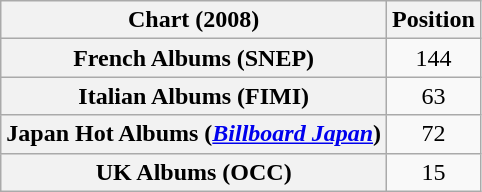<table class="wikitable sortable plainrowheaders" style="text-align:center">
<tr>
<th>Chart (2008)</th>
<th>Position</th>
</tr>
<tr>
<th scope="row">French Albums (SNEP)</th>
<td>144</td>
</tr>
<tr>
<th scope="row">Italian Albums (FIMI)</th>
<td>63</td>
</tr>
<tr>
<th scope="row">Japan Hot Albums (<em><a href='#'>Billboard Japan</a></em>)</th>
<td style="text-align:center;">72</td>
</tr>
<tr>
<th scope="row">UK Albums (OCC)</th>
<td>15</td>
</tr>
</table>
